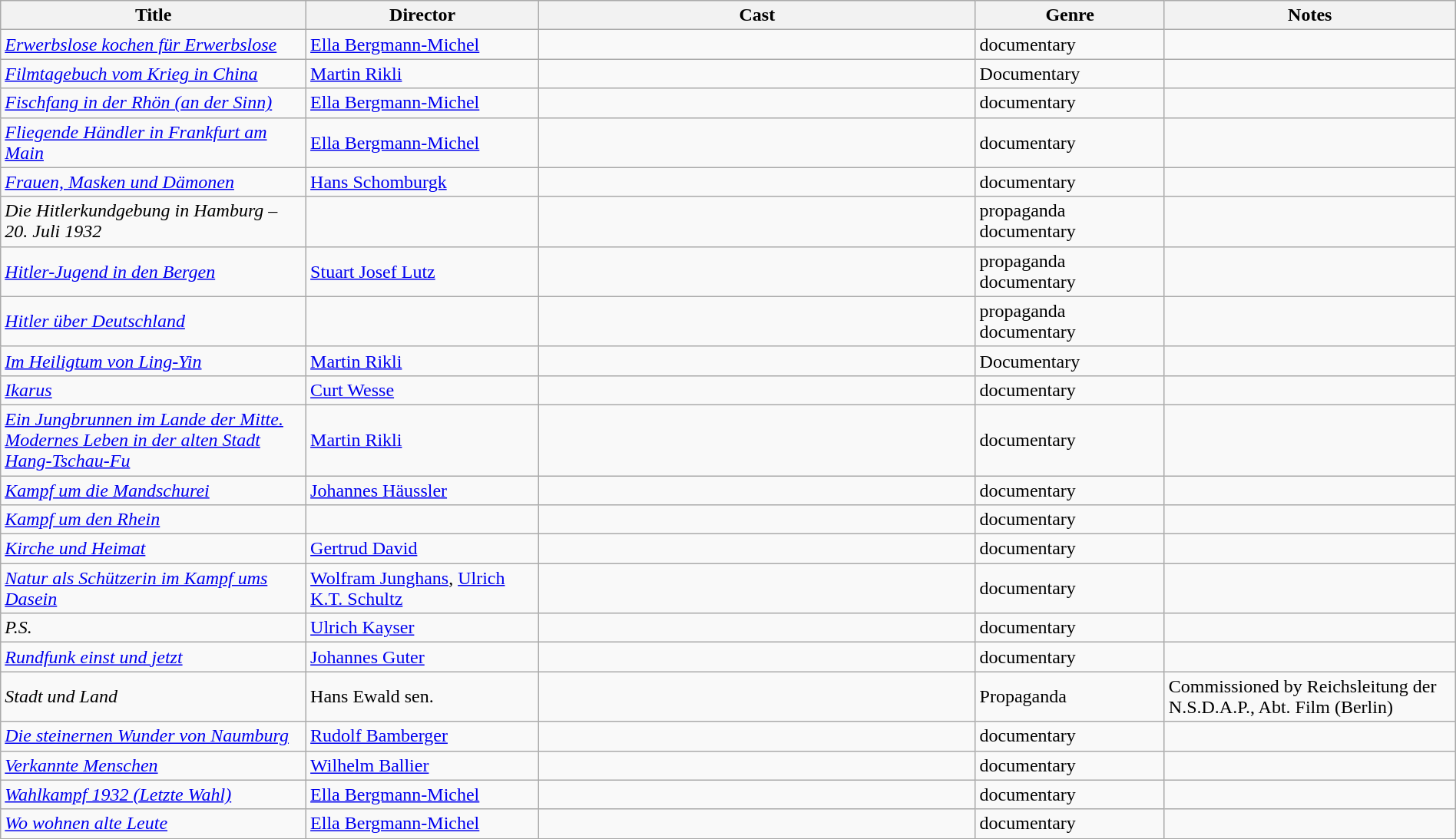<table class="wikitable" style="width:100%;">
<tr>
<th style="width:21%;">Title</th>
<th style="width:16%;">Director</th>
<th style="width:30%;">Cast</th>
<th style="width:13%;">Genre</th>
<th style="width:20%;">Notes</th>
</tr>
<tr>
<td><em><a href='#'>Erwerbslose kochen für Erwerbslose</a></em></td>
<td><a href='#'>Ella Bergmann-Michel</a></td>
<td></td>
<td>documentary</td>
<td></td>
</tr>
<tr>
<td><em><a href='#'>Filmtagebuch vom Krieg in China</a></em></td>
<td><a href='#'>Martin Rikli</a></td>
<td></td>
<td>Documentary</td>
<td></td>
</tr>
<tr>
<td><em><a href='#'>Fischfang in der Rhön (an der Sinn)</a></em></td>
<td><a href='#'>Ella Bergmann-Michel</a></td>
<td></td>
<td>documentary</td>
<td></td>
</tr>
<tr>
<td><em><a href='#'>Fliegende Händler in Frankfurt am Main</a></em></td>
<td><a href='#'>Ella Bergmann-Michel</a></td>
<td></td>
<td>documentary</td>
<td></td>
</tr>
<tr>
<td><em><a href='#'>Frauen, Masken und Dämonen</a></em></td>
<td><a href='#'>Hans Schomburgk</a></td>
<td></td>
<td>documentary</td>
<td></td>
</tr>
<tr>
<td><em>Die Hitlerkundgebung in Hamburg – 20. Juli 1932</em></td>
<td></td>
<td></td>
<td>propaganda documentary</td>
<td></td>
</tr>
<tr>
<td><em><a href='#'>Hitler-Jugend in den Bergen</a></em></td>
<td><a href='#'>Stuart Josef Lutz</a></td>
<td></td>
<td>propaganda documentary</td>
<td></td>
</tr>
<tr>
<td><em><a href='#'>Hitler über Deutschland</a></em></td>
<td></td>
<td></td>
<td>propaganda documentary</td>
<td></td>
</tr>
<tr>
<td><em><a href='#'>Im Heiligtum von Ling-Yin</a></em></td>
<td><a href='#'>Martin Rikli</a></td>
<td></td>
<td>Documentary</td>
<td></td>
</tr>
<tr>
<td><em><a href='#'>Ikarus</a></em></td>
<td><a href='#'>Curt Wesse</a></td>
<td></td>
<td>documentary</td>
<td></td>
</tr>
<tr>
<td><em><a href='#'>Ein Jungbrunnen im Lande der Mitte. Modernes Leben in der alten Stadt Hang-Tschau-Fu</a></em></td>
<td><a href='#'>Martin Rikli</a></td>
<td></td>
<td>documentary</td>
<td></td>
</tr>
<tr>
<td><em><a href='#'>Kampf um die Mandschurei</a></em></td>
<td><a href='#'>Johannes Häussler</a></td>
<td></td>
<td>documentary</td>
<td></td>
</tr>
<tr>
<td><em><a href='#'>Kampf um den Rhein</a></em></td>
<td></td>
<td></td>
<td>documentary</td>
<td></td>
</tr>
<tr>
<td><em><a href='#'>Kirche und Heimat</a></em></td>
<td><a href='#'>Gertrud David</a></td>
<td></td>
<td>documentary</td>
<td></td>
</tr>
<tr>
<td><em><a href='#'>Natur als Schützerin im Kampf ums Dasein</a></em></td>
<td><a href='#'>Wolfram Junghans</a>, <a href='#'>Ulrich K.T. Schultz</a></td>
<td></td>
<td>documentary</td>
<td></td>
</tr>
<tr>
<td><em>P.S.</em></td>
<td><a href='#'>Ulrich Kayser</a></td>
<td></td>
<td>documentary</td>
<td></td>
</tr>
<tr>
<td><em><a href='#'>Rundfunk einst und jetzt</a></em></td>
<td><a href='#'>Johannes Guter</a></td>
<td></td>
<td>documentary</td>
<td></td>
</tr>
<tr>
<td><em>Stadt und Land</em></td>
<td>Hans Ewald sen.</td>
<td></td>
<td>Propaganda</td>
<td>Commissioned by Reichsleitung der N.S.D.A.P., Abt. Film (Berlin)</td>
</tr>
<tr>
<td><em><a href='#'>Die steinernen Wunder von Naumburg</a></em></td>
<td><a href='#'>Rudolf Bamberger</a></td>
<td></td>
<td>documentary</td>
<td></td>
</tr>
<tr>
<td><em><a href='#'>Verkannte Menschen</a></em></td>
<td><a href='#'>Wilhelm Ballier</a></td>
<td></td>
<td>documentary</td>
<td></td>
</tr>
<tr>
<td><em><a href='#'>Wahlkampf 1932 (Letzte Wahl)</a></em></td>
<td><a href='#'>Ella Bergmann-Michel</a></td>
<td></td>
<td>documentary</td>
<td></td>
</tr>
<tr>
<td><em><a href='#'>Wo wohnen alte Leute</a></em></td>
<td><a href='#'>Ella Bergmann-Michel</a></td>
<td></td>
<td>documentary</td>
<td></td>
</tr>
<tr>
</tr>
</table>
